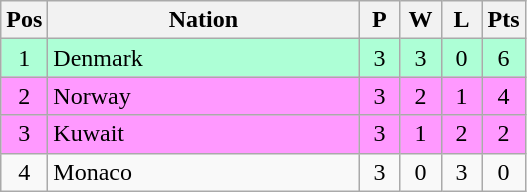<table class="wikitable" style="font-size: 100%">
<tr>
<th width=20>Pos</th>
<th width=200>Nation</th>
<th width=20>P</th>
<th width=20>W</th>
<th width=20>L</th>
<th width=20>Pts</th>
</tr>
<tr align=center style="background: #ADFFD6;">
<td>1</td>
<td align="left"> Denmark</td>
<td>3</td>
<td>3</td>
<td>0</td>
<td>6</td>
</tr>
<tr align=center style="background: #FF99FF;">
<td>2</td>
<td align="left"> Norway</td>
<td>3</td>
<td>2</td>
<td>1</td>
<td>4</td>
</tr>
<tr align=center style="background: #FF99FF;">
<td>3</td>
<td align="left"> Kuwait</td>
<td>3</td>
<td>1</td>
<td>2</td>
<td>2</td>
</tr>
<tr align=center>
<td>4</td>
<td align="left"> Monaco</td>
<td>3</td>
<td>0</td>
<td>3</td>
<td>0</td>
</tr>
</table>
